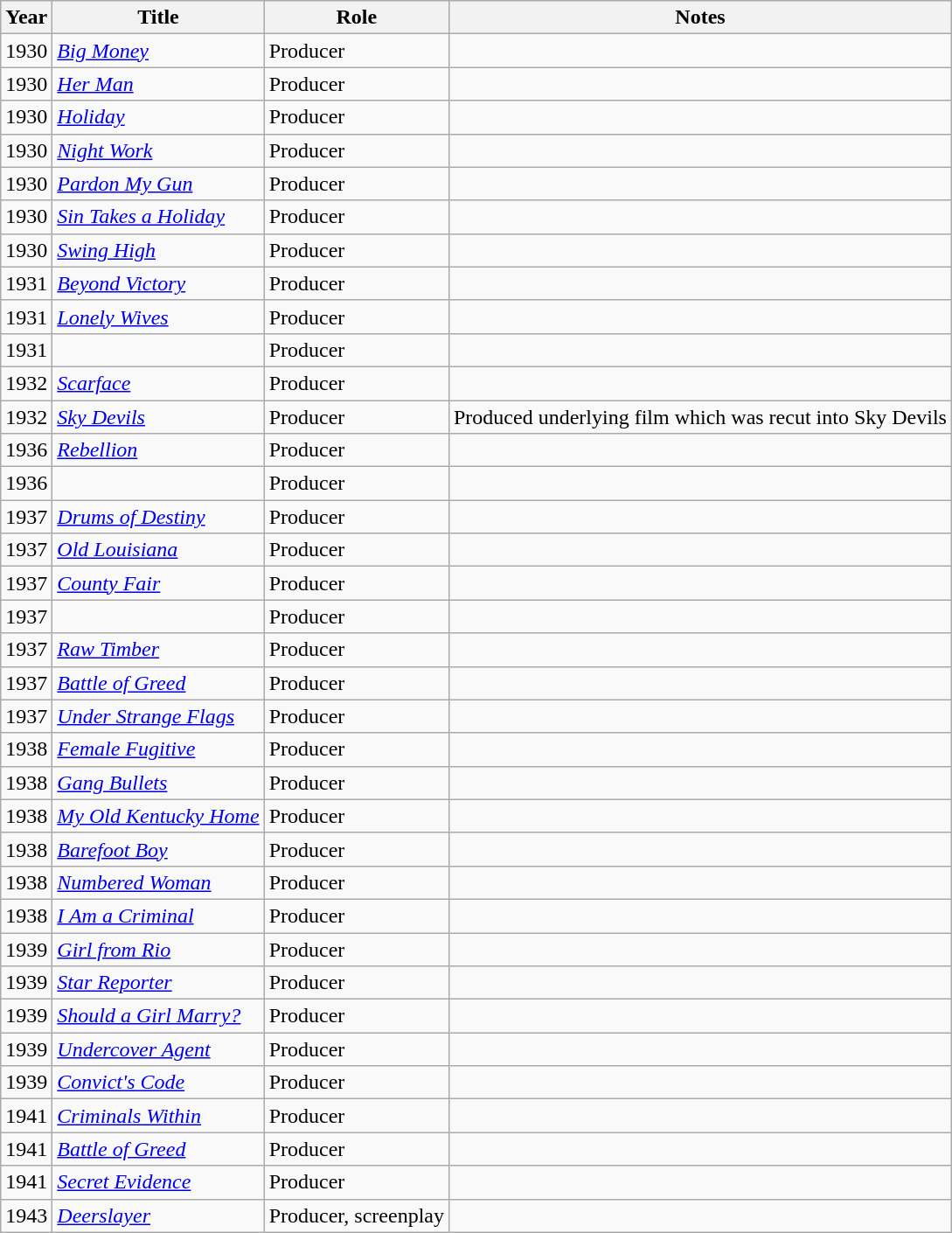<table class="wikitable sortable">
<tr>
<th>Year</th>
<th>Title</th>
<th>Role</th>
<th>Notes</th>
</tr>
<tr>
<td>1930</td>
<td><em><a href='#'>Big Money</a></em></td>
<td>Producer</td>
<td></td>
</tr>
<tr>
<td>1930</td>
<td><em><a href='#'>Her Man</a></em></td>
<td>Producer</td>
<td></td>
</tr>
<tr>
<td>1930</td>
<td><em><a href='#'>Holiday</a></em></td>
<td>Producer</td>
<td></td>
</tr>
<tr>
<td>1930</td>
<td><em><a href='#'>Night Work</a></em></td>
<td>Producer</td>
<td></td>
</tr>
<tr>
<td>1930</td>
<td><em><a href='#'>Pardon My Gun</a></em></td>
<td>Producer</td>
<td></td>
</tr>
<tr>
<td>1930</td>
<td><em><a href='#'>Sin Takes a Holiday</a></em></td>
<td>Producer</td>
<td></td>
</tr>
<tr>
<td>1930</td>
<td><em><a href='#'>Swing High</a></em></td>
<td>Producer</td>
<td></td>
</tr>
<tr>
<td>1931</td>
<td><em><a href='#'>Beyond Victory</a></em></td>
<td>Producer</td>
<td></td>
</tr>
<tr>
<td>1931</td>
<td><em><a href='#'>Lonely Wives</a></em></td>
<td>Producer</td>
<td></td>
</tr>
<tr>
<td>1931</td>
<td><em></em></td>
<td>Producer</td>
<td></td>
</tr>
<tr>
<td>1932</td>
<td><em><a href='#'>Scarface</a></em></td>
<td>Producer</td>
<td></td>
</tr>
<tr>
<td>1932</td>
<td><em><a href='#'>Sky Devils</a></em></td>
<td>Producer</td>
<td>Produced underlying film which was recut into Sky Devils</td>
</tr>
<tr>
<td>1936</td>
<td><em><a href='#'>Rebellion</a></em></td>
<td>Producer</td>
<td></td>
</tr>
<tr>
<td>1936</td>
<td><em></em></td>
<td>Producer</td>
<td></td>
</tr>
<tr>
<td>1937</td>
<td><em><a href='#'>Drums of Destiny</a></em></td>
<td>Producer</td>
<td></td>
</tr>
<tr>
<td>1937</td>
<td><em><a href='#'>Old Louisiana</a></em></td>
<td>Producer</td>
<td></td>
</tr>
<tr>
<td>1937</td>
<td><em><a href='#'>County Fair</a></em></td>
<td>Producer</td>
<td></td>
</tr>
<tr>
<td>1937</td>
<td><em></em></td>
<td>Producer</td>
<td></td>
</tr>
<tr>
<td>1937</td>
<td><em><a href='#'>Raw Timber</a></em></td>
<td>Producer</td>
<td></td>
</tr>
<tr>
<td>1937</td>
<td><em><a href='#'>Battle of Greed</a></em></td>
<td>Producer</td>
<td></td>
</tr>
<tr>
<td>1937</td>
<td><em><a href='#'>Under Strange Flags</a></em></td>
<td>Producer</td>
<td></td>
</tr>
<tr>
<td>1938</td>
<td><em><a href='#'>Female Fugitive</a></em></td>
<td>Producer</td>
<td></td>
</tr>
<tr>
<td>1938</td>
<td><em><a href='#'>Gang Bullets</a></em></td>
<td>Producer</td>
<td></td>
</tr>
<tr>
<td>1938</td>
<td><em><a href='#'>My Old Kentucky Home</a></em></td>
<td>Producer</td>
<td></td>
</tr>
<tr>
<td>1938</td>
<td><em><a href='#'>Barefoot Boy</a></em></td>
<td>Producer</td>
<td></td>
</tr>
<tr>
<td>1938</td>
<td><em><a href='#'>Numbered Woman</a></em></td>
<td>Producer</td>
<td></td>
</tr>
<tr>
<td>1938</td>
<td><em><a href='#'>I Am a Criminal</a></em></td>
<td>Producer</td>
<td></td>
</tr>
<tr>
<td>1939</td>
<td><em><a href='#'>Girl from Rio</a></em></td>
<td>Producer</td>
<td></td>
</tr>
<tr>
<td>1939</td>
<td><em><a href='#'>Star Reporter</a></em></td>
<td>Producer</td>
<td></td>
</tr>
<tr>
<td>1939</td>
<td><em><a href='#'>Should a Girl Marry?</a></em></td>
<td>Producer</td>
<td></td>
</tr>
<tr>
<td>1939</td>
<td><em><a href='#'>Undercover Agent</a></em></td>
<td>Producer</td>
<td></td>
</tr>
<tr>
<td>1939</td>
<td><em><a href='#'>Convict's Code</a></em></td>
<td>Producer</td>
<td></td>
</tr>
<tr>
<td>1941</td>
<td><em><a href='#'>Criminals Within</a></em></td>
<td>Producer</td>
<td></td>
</tr>
<tr>
<td>1941</td>
<td><em><a href='#'>Battle of Greed</a></em></td>
<td>Producer</td>
<td></td>
</tr>
<tr>
<td>1941</td>
<td><em><a href='#'>Secret Evidence</a></em></td>
<td>Producer</td>
<td></td>
</tr>
<tr>
<td>1943</td>
<td><em><a href='#'>Deerslayer</a></em></td>
<td>Producer, screenplay</td>
<td></td>
</tr>
</table>
